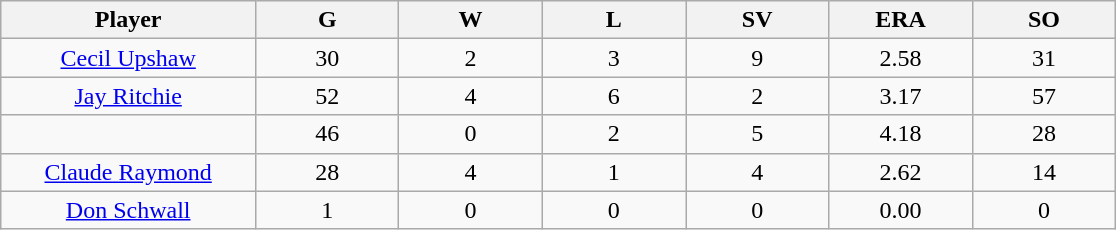<table class="wikitable sortable">
<tr>
<th bgcolor="#DDDDFF" width="16%">Player</th>
<th bgcolor="#DDDDFF" width="9%">G</th>
<th bgcolor="#DDDDFF" width="9%">W</th>
<th bgcolor="#DDDDFF" width="9%">L</th>
<th bgcolor="#DDDDFF" width="9%">SV</th>
<th bgcolor="#DDDDFF" width="9%">ERA</th>
<th bgcolor="#DDDDFF" width="9%">SO</th>
</tr>
<tr align="center">
<td><a href='#'>Cecil Upshaw</a></td>
<td>30</td>
<td>2</td>
<td>3</td>
<td>9</td>
<td>2.58</td>
<td>31</td>
</tr>
<tr align=center>
<td><a href='#'>Jay Ritchie</a></td>
<td>52</td>
<td>4</td>
<td>6</td>
<td>2</td>
<td>3.17</td>
<td>57</td>
</tr>
<tr align=center>
<td></td>
<td>46</td>
<td>0</td>
<td>2</td>
<td>5</td>
<td>4.18</td>
<td>28</td>
</tr>
<tr align="center">
<td><a href='#'>Claude Raymond</a></td>
<td>28</td>
<td>4</td>
<td>1</td>
<td>4</td>
<td>2.62</td>
<td>14</td>
</tr>
<tr align=center>
<td><a href='#'>Don Schwall</a></td>
<td>1</td>
<td>0</td>
<td>0</td>
<td>0</td>
<td>0.00</td>
<td>0</td>
</tr>
</table>
